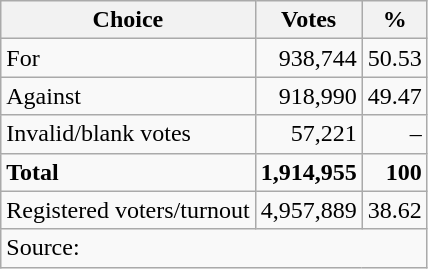<table class=wikitable style=text-align:right>
<tr>
<th>Choice</th>
<th>Votes</th>
<th>%</th>
</tr>
<tr>
<td align=left>For</td>
<td>938,744</td>
<td>50.53</td>
</tr>
<tr>
<td align=left>Against</td>
<td>918,990</td>
<td>49.47</td>
</tr>
<tr>
<td align=left>Invalid/blank votes</td>
<td>57,221</td>
<td>–</td>
</tr>
<tr>
<td align=left><strong>Total</strong></td>
<td><strong>1,914,955</strong></td>
<td><strong>100</strong></td>
</tr>
<tr>
<td align=left>Registered voters/turnout</td>
<td>4,957,889</td>
<td>38.62</td>
</tr>
<tr>
<td align=left colspan=3>Source: </td>
</tr>
</table>
